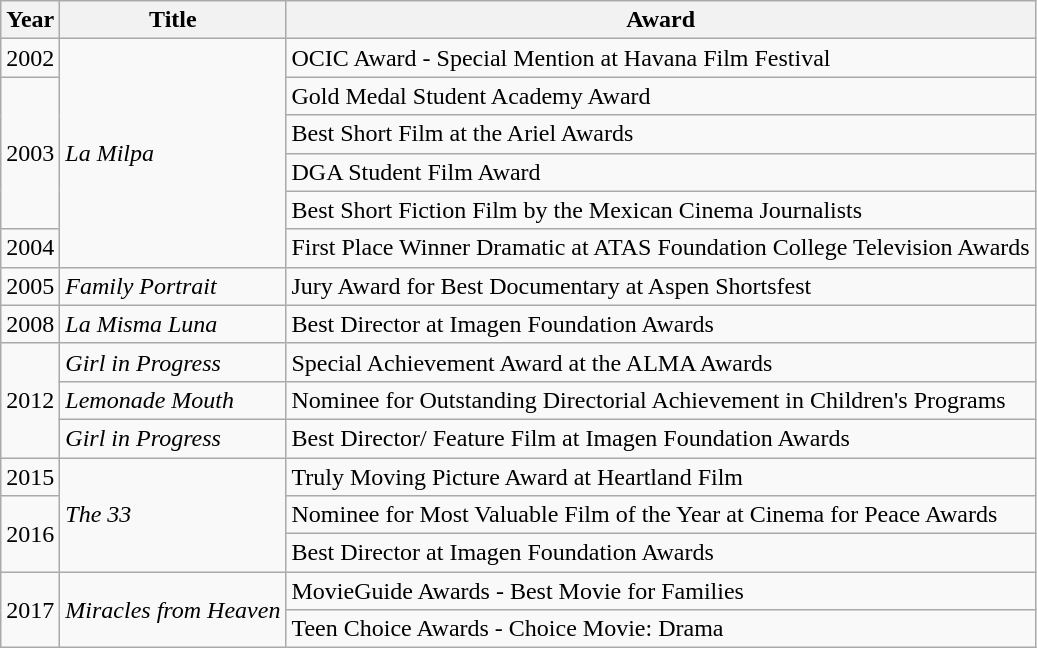<table class="wikitable">
<tr>
<th>Year</th>
<th>Title</th>
<th>Award</th>
</tr>
<tr>
<td>2002</td>
<td rowspan=6><em>La Milpa</em></td>
<td>OCIC Award - Special Mention at Havana Film Festival</td>
</tr>
<tr>
<td rowspan=4>2003</td>
<td>Gold Medal Student Academy Award</td>
</tr>
<tr>
<td>Best Short Film at the Ariel Awards</td>
</tr>
<tr>
<td>DGA Student Film Award</td>
</tr>
<tr>
<td>Best Short Fiction Film by the Mexican Cinema Journalists</td>
</tr>
<tr>
<td>2004</td>
<td>First Place Winner Dramatic at ATAS Foundation College Television Awards</td>
</tr>
<tr>
<td>2005</td>
<td><em>Family Portrait</em></td>
<td>Jury Award for Best Documentary at Aspen Shortsfest</td>
</tr>
<tr>
<td>2008</td>
<td><em>La Misma Luna</em></td>
<td>Best Director at Imagen Foundation Awards</td>
</tr>
<tr>
<td rowspan=3>2012</td>
<td><em>Girl in Progress</em></td>
<td>Special Achievement Award at the ALMA Awards</td>
</tr>
<tr>
<td><em>Lemonade Mouth</em></td>
<td>Nominee for Outstanding Directorial Achievement in Children's Programs</td>
</tr>
<tr>
<td><em>Girl in Progress</em></td>
<td>Best Director/ Feature Film at Imagen Foundation Awards</td>
</tr>
<tr>
<td>2015</td>
<td rowspan=3><em>The 33</em></td>
<td>Truly Moving Picture Award at Heartland Film</td>
</tr>
<tr>
<td rowspan=2>2016</td>
<td>Nominee for Most Valuable Film of the Year at Cinema for Peace Awards</td>
</tr>
<tr>
<td>Best Director at Imagen Foundation Awards</td>
</tr>
<tr>
<td rowspan=2>2017</td>
<td rowspan=2><em>Miracles from Heaven</em></td>
<td>MovieGuide Awards - Best Movie for Families</td>
</tr>
<tr>
<td>Teen Choice Awards - Choice Movie: Drama</td>
</tr>
</table>
